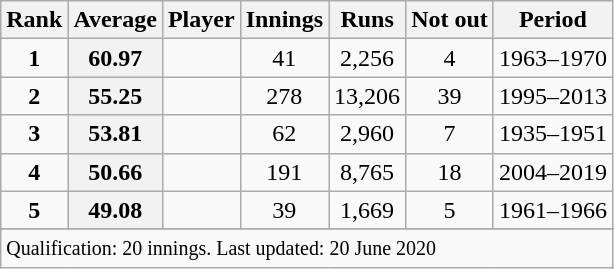<table class="wikitable plainrowheaders sortable">
<tr>
<th scope=col>Rank</th>
<th scope=col>Average</th>
<th scope=col>Player</th>
<th scope=col>Innings</th>
<th scope=col>Runs</th>
<th scope=col>Not out</th>
<th scope=col>Period</th>
</tr>
<tr>
<td align=center><strong>1</strong></td>
<th scope=row style="text-align:center;">60.97</th>
<td></td>
<td align=center>41</td>
<td align=center>2,256</td>
<td align=center>4</td>
<td>1963–1970</td>
</tr>
<tr>
<td align=center><strong>2</strong></td>
<th scope=row style=text-align:center;>55.25</th>
<td></td>
<td align=center>278</td>
<td align=center>13,206</td>
<td align=center>39</td>
<td>1995–2013</td>
</tr>
<tr>
<td align=center><strong>3</strong></td>
<th scope=row style=text-align:center;>53.81</th>
<td></td>
<td align=center>62</td>
<td align=center>2,960</td>
<td align=center>7</td>
<td>1935–1951</td>
</tr>
<tr>
<td align=center><strong>4</strong></td>
<th scope=row style=text-align:center;>50.66</th>
<td></td>
<td align=center>191</td>
<td align=center>8,765</td>
<td align=center>18</td>
<td>2004–2019</td>
</tr>
<tr>
<td align=center><strong>5</strong></td>
<th scope=row style=text-align:center;>49.08</th>
<td></td>
<td align=center>39</td>
<td align=center>1,669</td>
<td align=center>5</td>
<td>1961–1966</td>
</tr>
<tr>
</tr>
<tr class=sortbottom>
<td colspan=7><small>Qualification: 20 innings. Last updated: 20 June 2020</small></td>
</tr>
</table>
